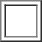<table border="1" cellpadding="10">
<tr>
<td></td>
</tr>
</table>
